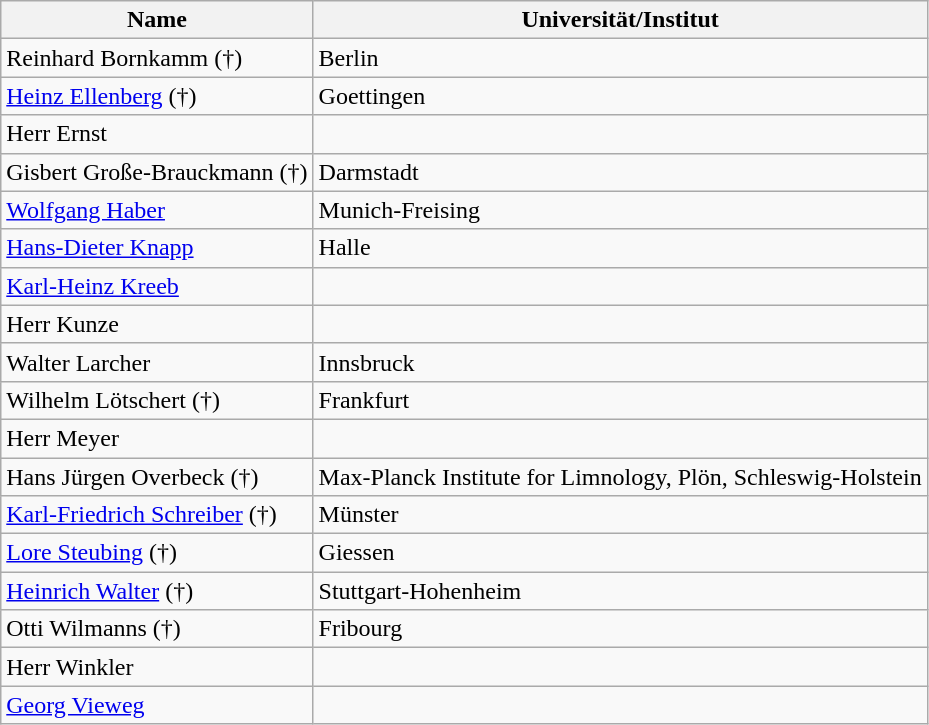<table class="wikitable mw-collapsible mw-collapsed">
<tr>
<th>Name</th>
<th>Universität/Institut</th>
</tr>
<tr>
<td>Reinhard Bornkamm (†)</td>
<td>Berlin</td>
</tr>
<tr>
<td><a href='#'>Heinz Ellenberg</a> (†)</td>
<td>Goettingen</td>
</tr>
<tr>
<td>Herr Ernst</td>
<td></td>
</tr>
<tr>
<td>Gisbert Große-Brauckmann (†)</td>
<td>Darmstadt</td>
</tr>
<tr>
<td><a href='#'>Wolfgang Haber</a></td>
<td>Munich-Freising</td>
</tr>
<tr>
<td><a href='#'>Hans-Dieter Knapp</a></td>
<td>Halle</td>
</tr>
<tr>
<td><a href='#'>Karl-Heinz Kreeb</a></td>
<td></td>
</tr>
<tr>
<td>Herr Kunze</td>
<td></td>
</tr>
<tr>
<td>Walter Larcher</td>
<td>Innsbruck</td>
</tr>
<tr>
<td>Wilhelm Lötschert (†)</td>
<td>Frankfurt</td>
</tr>
<tr>
<td>Herr Meyer</td>
<td></td>
</tr>
<tr>
<td>Hans Jürgen Overbeck  (†)</td>
<td>Max-Planck Institute for Limnology, Plön, Schleswig-Holstein</td>
</tr>
<tr>
<td><a href='#'>Karl-Friedrich Schreiber</a> (†)</td>
<td>Münster</td>
</tr>
<tr>
<td><a href='#'>Lore Steubing</a> (†)</td>
<td>Giessen</td>
</tr>
<tr>
<td><a href='#'>Heinrich Walter</a> (†)</td>
<td>Stuttgart-Hohenheim</td>
</tr>
<tr>
<td>Otti Wilmanns (†)</td>
<td>Fribourg</td>
</tr>
<tr>
<td>Herr Winkler</td>
<td></td>
</tr>
<tr>
<td><a href='#'>Georg Vieweg</a></td>
<td></td>
</tr>
</table>
